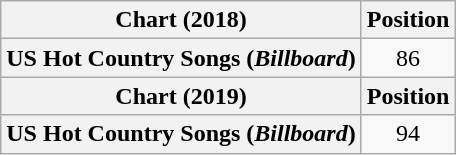<table class="wikitable plainrowheaders" style="text-align:center">
<tr>
<th scope="col">Chart (2018)</th>
<th scope="col">Position</th>
</tr>
<tr>
<th scope="row">US Hot Country Songs (<em>Billboard</em>)</th>
<td>86</td>
</tr>
<tr>
<th scope="col">Chart (2019)</th>
<th scope="col">Position</th>
</tr>
<tr>
<th scope="row">US Hot Country Songs (<em>Billboard</em>)</th>
<td>94</td>
</tr>
</table>
